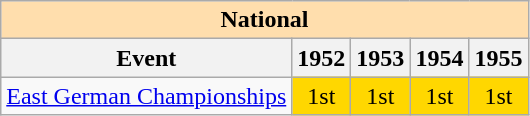<table class="wikitable" style="text-align:center">
<tr>
<th style="background-color: #ffdead; " colspan=5 align=center>National</th>
</tr>
<tr>
<th>Event</th>
<th>1952</th>
<th>1953</th>
<th>1954</th>
<th>1955</th>
</tr>
<tr>
<td align=left><a href='#'>East German Championships</a></td>
<td bgcolor=gold>1st</td>
<td bgcolor=gold>1st</td>
<td bgcolor=gold>1st</td>
<td bgcolor=gold>1st</td>
</tr>
</table>
